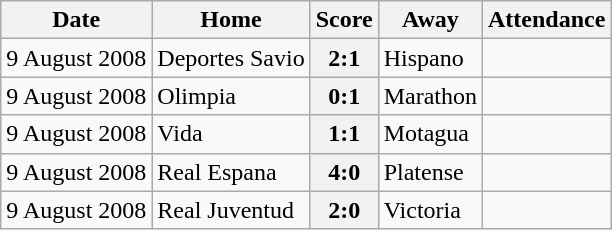<table class="wikitable">
<tr>
<th>Date</th>
<th>Home</th>
<th>Score</th>
<th>Away</th>
<th>Attendance</th>
</tr>
<tr>
<td>9 August 2008</td>
<td>Deportes Savio</td>
<th>2:1</th>
<td>Hispano</td>
<td></td>
</tr>
<tr>
<td>9 August 2008</td>
<td>Olimpia</td>
<th>0:1</th>
<td>Marathon</td>
<td></td>
</tr>
<tr>
<td>9 August 2008</td>
<td>Vida</td>
<th>1:1</th>
<td>Motagua</td>
<td></td>
</tr>
<tr>
<td>9 August 2008</td>
<td>Real Espana</td>
<th>4:0</th>
<td>Platense</td>
<td></td>
</tr>
<tr>
<td>9 August 2008</td>
<td>Real Juventud</td>
<th>2:0</th>
<td>Victoria</td>
<td></td>
</tr>
</table>
